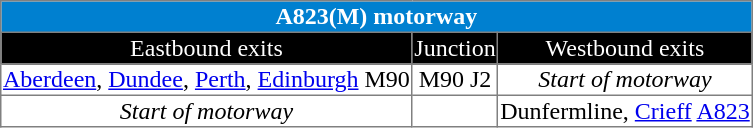<table border=1 style="margin-left:1em; margin-bottom: 1em;  border-collapse: collapse; ">
<tr align="center" bgcolor="0080d0" style="color: white;">
<td colspan="3"><strong>A823(M) motorway</strong></td>
</tr>
<tr align="center" bgcolor="000000" style="color: white">
<td>Eastbound exits</td>
<td>Junction</td>
<td>Westbound exits</td>
</tr>
<tr align="center">
<td><a href='#'>Aberdeen</a>, <a href='#'>Dundee</a>, <a href='#'>Perth</a>, <a href='#'>Edinburgh</a> M90</td>
<td>M90 J2</td>
<td><em>Start of motorway</em></td>
</tr>
<tr align="center">
<td><em>Start of motorway</em></td>
<td></td>
<td>Dunfermline, <a href='#'>Crieff</a> <a href='#'>A823</a></td>
</tr>
</table>
